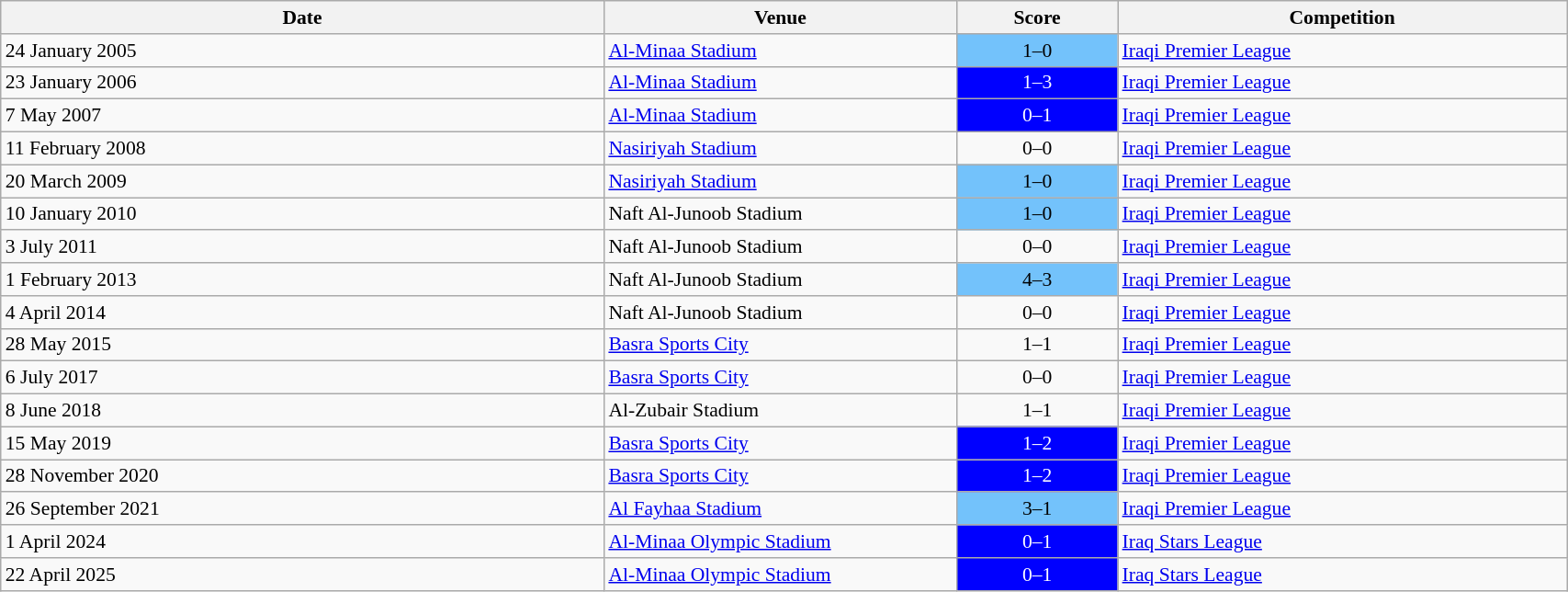<table class="wikitable" style="font-size:90%" width=90%;>
<tr>
<th width=150>Date</th>
<th width=85>Venue</th>
<th width=35>Score</th>
<th width=110>Competition</th>
</tr>
<tr>
<td>24 January 2005</td>
<td><a href='#'>Al-Minaa Stadium</a></td>
<td align="center" style="background:#73C2FB">1–0</td>
<td><a href='#'>Iraqi Premier League</a></td>
</tr>
<tr>
<td>23 January 2006</td>
<td><a href='#'>Al-Minaa Stadium</a></td>
<td align="center" style="background-color: blue; color: white">1–3</td>
<td><a href='#'>Iraqi Premier League</a></td>
</tr>
<tr>
<td>7 May 2007</td>
<td><a href='#'>Al-Minaa Stadium</a></td>
<td align="center" style="background-color: blue; color: white">0–1</td>
<td><a href='#'>Iraqi Premier League</a></td>
</tr>
<tr>
<td>11 February 2008</td>
<td><a href='#'>Nasiriyah Stadium</a></td>
<td align="center">0–0</td>
<td><a href='#'>Iraqi Premier League</a></td>
</tr>
<tr>
<td>20 March 2009</td>
<td><a href='#'>Nasiriyah Stadium</a></td>
<td align="center" style="background:#73C2FB">1–0</td>
<td><a href='#'>Iraqi Premier League</a></td>
</tr>
<tr>
<td>10 January 2010</td>
<td>Naft Al-Junoob Stadium</td>
<td align="center" style="background:#73C2FB">1–0</td>
<td><a href='#'>Iraqi Premier League</a></td>
</tr>
<tr>
<td>3 July 2011</td>
<td>Naft Al-Junoob Stadium</td>
<td align="center">0–0</td>
<td><a href='#'>Iraqi Premier League</a></td>
</tr>
<tr>
<td>1 February 2013</td>
<td>Naft Al-Junoob Stadium</td>
<td align="center" style="background:#73C2FB">4–3</td>
<td><a href='#'>Iraqi Premier League</a></td>
</tr>
<tr>
<td>4 April 2014</td>
<td>Naft Al-Junoob Stadium</td>
<td align="center">0–0</td>
<td><a href='#'>Iraqi Premier League</a></td>
</tr>
<tr>
<td>28 May 2015</td>
<td><a href='#'>Basra Sports City</a></td>
<td align="center">1–1</td>
<td><a href='#'>Iraqi Premier League</a></td>
</tr>
<tr>
<td>6 July 2017</td>
<td><a href='#'>Basra Sports City</a></td>
<td align="center">0–0</td>
<td><a href='#'>Iraqi Premier League</a></td>
</tr>
<tr>
<td>8 June 2018</td>
<td>Al-Zubair Stadium</td>
<td align="center">1–1</td>
<td><a href='#'>Iraqi Premier League</a></td>
</tr>
<tr>
<td>15 May 2019</td>
<td><a href='#'>Basra Sports City</a></td>
<td align="center" style="background-color: blue; color: white">1–2</td>
<td><a href='#'>Iraqi Premier League</a></td>
</tr>
<tr>
<td>28 November 2020</td>
<td><a href='#'>Basra Sports City</a></td>
<td align="center" style="background-color: blue; color: white">1–2</td>
<td><a href='#'>Iraqi Premier League</a></td>
</tr>
<tr>
<td>26 September 2021</td>
<td><a href='#'>Al Fayhaa Stadium</a></td>
<td align="center" style="background:#73C2FB">3–1</td>
<td><a href='#'>Iraqi Premier League</a></td>
</tr>
<tr>
<td>1 April 2024</td>
<td><a href='#'>Al-Minaa Olympic Stadium</a></td>
<td align="center" style="background-color: blue; color: white">0–1</td>
<td><a href='#'>Iraq Stars League</a></td>
</tr>
<tr>
<td>22 April 2025</td>
<td><a href='#'>Al-Minaa Olympic Stadium</a></td>
<td align="center" style="background-color: blue; color: white">0–1</td>
<td><a href='#'>Iraq Stars League</a></td>
</tr>
</table>
